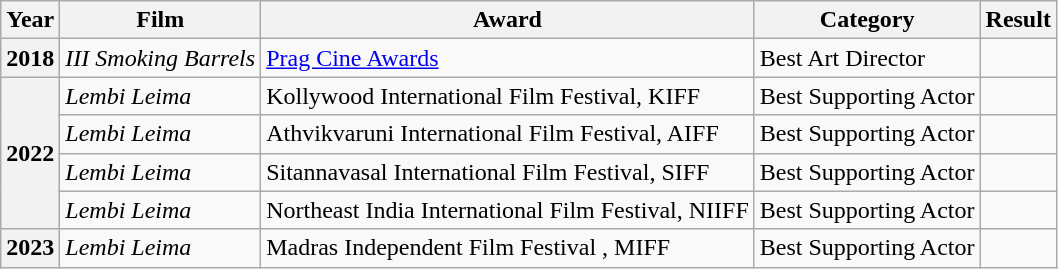<table class="wikitable plainrowheaders">
<tr>
<th scope="col">Year</th>
<th scope="col">Film</th>
<th scope="col">Award</th>
<th scope="col">Category</th>
<th scope="col">Result</th>
</tr>
<tr>
<th scope="row" rowspan="1">2018</th>
<td rowspan="1"><em>III Smoking Barrels</em></td>
<td><a href='#'>Prag Cine Awards</a></td>
<td>Best Art Director</td>
<td></td>
</tr>
<tr>
<th scope="row" rowspan="4">2022</th>
<td rowspan="1"><em>Lembi Leima</em></td>
<td>Kollywood International Film Festival, KIFF</td>
<td>Best Supporting Actor</td>
<td></td>
</tr>
<tr>
<td rowspan="1"><em>Lembi Leima</em></td>
<td>Athvikvaruni International Film Festival, AIFF</td>
<td>Best Supporting Actor</td>
<td></td>
</tr>
<tr>
<td rowspan="1"><em>Lembi Leima</em></td>
<td>Sitannavasal International Film Festival, SIFF</td>
<td>Best Supporting Actor</td>
<td></td>
</tr>
<tr>
<td rowspan="1"><em>Lembi Leima</em></td>
<td>Northeast India International Film Festival, NIIFF</td>
<td>Best Supporting Actor</td>
<td></td>
</tr>
<tr>
<th scope="row" rowspan="1">2023</th>
<td rowspan="1"><em>Lembi Leima</em></td>
<td>Madras Independent Film Festival , MIFF</td>
<td>Best Supporting Actor</td>
<td></td>
</tr>
</table>
